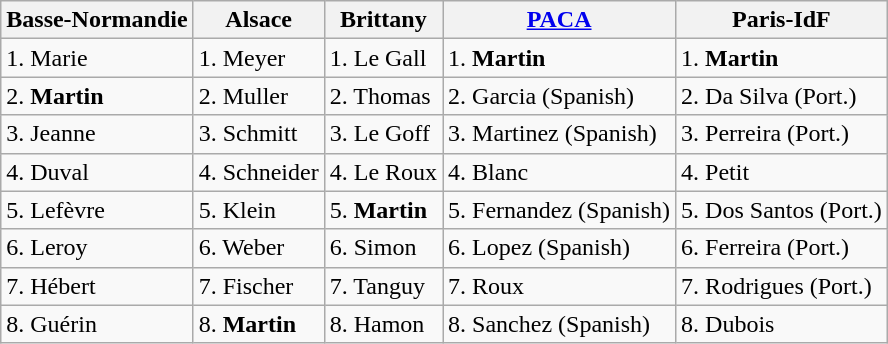<table class="wikitable">
<tr>
<th>Basse-Normandie</th>
<th>Alsace</th>
<th>Brittany</th>
<th><a href='#'>PACA</a></th>
<th>Paris-IdF</th>
</tr>
<tr>
<td>1. Marie</td>
<td>1. Meyer</td>
<td>1. Le Gall</td>
<td>1. <strong>Martin</strong></td>
<td>1. <strong>Martin</strong></td>
</tr>
<tr>
<td>2. <strong>Martin</strong></td>
<td>2. Muller</td>
<td>2. Thomas</td>
<td>2. Garcia (Spanish)</td>
<td>2. Da Silva (Port.)</td>
</tr>
<tr>
<td>3. Jeanne</td>
<td>3. Schmitt</td>
<td>3. Le Goff</td>
<td>3. Martinez (Spanish)</td>
<td>3. Perreira (Port.)</td>
</tr>
<tr>
<td>4. Duval</td>
<td>4. Schneider</td>
<td>4. Le Roux</td>
<td>4. Blanc</td>
<td>4. Petit</td>
</tr>
<tr>
<td>5. Lefèvre</td>
<td>5. Klein</td>
<td>5. <strong>Martin</strong></td>
<td>5. Fernandez (Spanish)</td>
<td>5. Dos Santos (Port.)</td>
</tr>
<tr>
<td>6. Leroy</td>
<td>6. Weber</td>
<td>6. Simon</td>
<td>6. Lopez (Spanish)</td>
<td>6. Ferreira (Port.)</td>
</tr>
<tr>
<td>7. Hébert</td>
<td>7. Fischer</td>
<td>7. Tanguy</td>
<td>7. Roux</td>
<td>7. Rodrigues (Port.)</td>
</tr>
<tr>
<td>8. Guérin</td>
<td>8. <strong>Martin</strong></td>
<td>8. Hamon</td>
<td>8. Sanchez (Spanish)</td>
<td>8. Dubois</td>
</tr>
</table>
